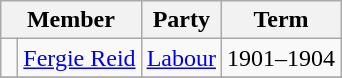<table class="wikitable">
<tr>
<th colspan="2">Member</th>
<th>Party</th>
<th>Term</th>
</tr>
<tr>
<td> </td>
<td><a href='#'>Fergie Reid</a></td>
<td><a href='#'>Labour</a></td>
<td>1901–1904</td>
</tr>
<tr>
</tr>
</table>
